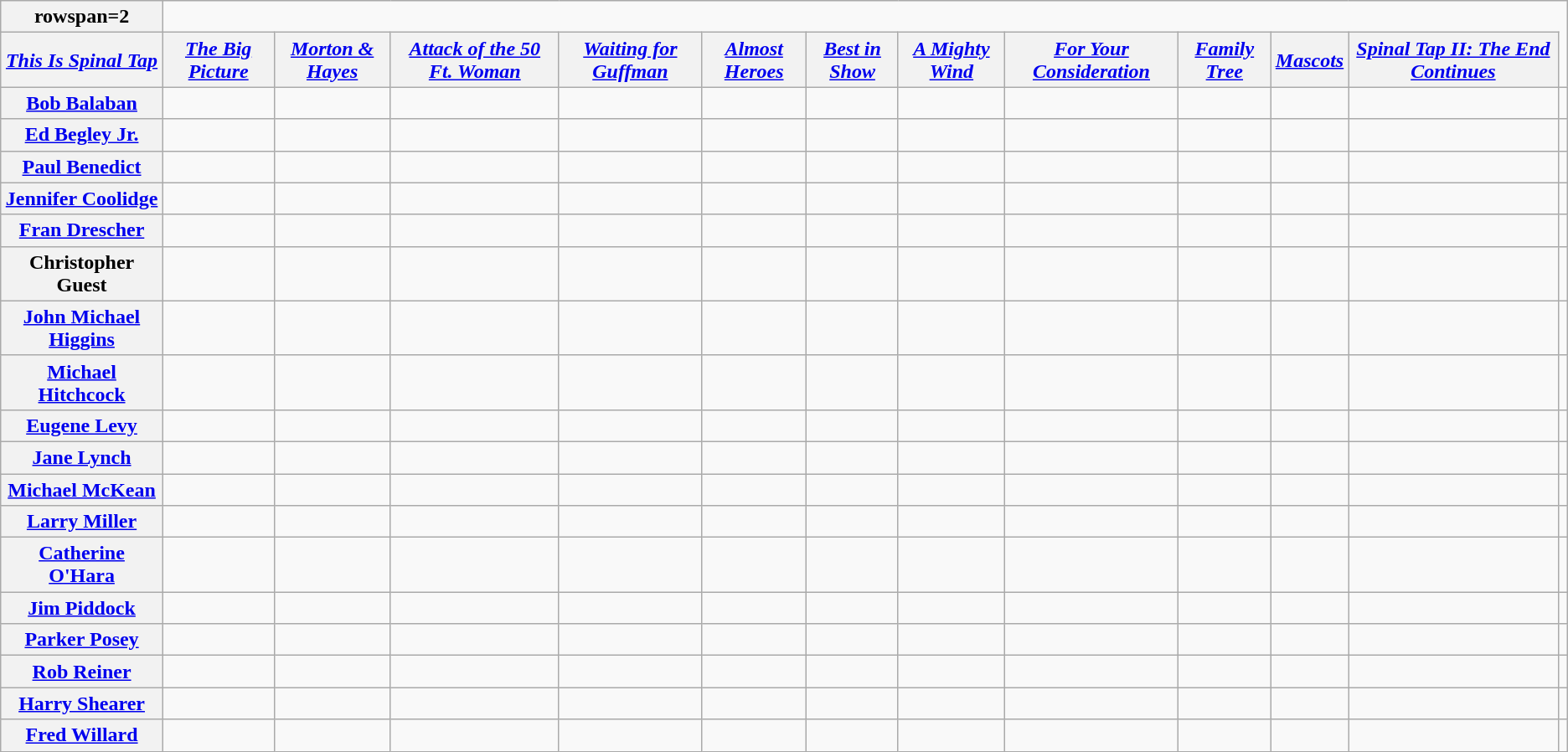<table class="wikitable" style="text-align:center;font-size:100%;vertical-align:bottom">
<tr>
<th>rowspan=2 </th>
</tr>
<tr>
<th><em><a href='#'>This Is Spinal Tap</a></em></th>
<th><em><a href='#'>The Big Picture</a></em></th>
<th><em><a href='#'>Morton & Hayes</a></em></th>
<th><em><a href='#'>Attack of the 50 Ft. Woman</a></em></th>
<th><em><a href='#'>Waiting for Guffman</a></em></th>
<th><em><a href='#'>Almost Heroes</a></em></th>
<th><em><a href='#'>Best in Show</a></em></th>
<th><em><a href='#'>A Mighty Wind</a></em></th>
<th><em><a href='#'>For Your Consideration</a></em></th>
<th><em><a href='#'>Family Tree</a></em></th>
<th><em><a href='#'>Mascots</a></em></th>
<th><em><a href='#'>Spinal Tap II: The End Continues</a></em></th>
</tr>
<tr>
<th><a href='#'>Bob Balaban</a></th>
<td></td>
<td></td>
<td></td>
<td></td>
<td></td>
<td></td>
<td></td>
<td></td>
<td></td>
<td></td>
<td></td>
<td></td>
</tr>
<tr>
<th><a href='#'>Ed Begley Jr.</a></th>
<td></td>
<td></td>
<td></td>
<td></td>
<td></td>
<td></td>
<td></td>
<td></td>
<td></td>
<td></td>
<td></td>
<td></td>
</tr>
<tr>
<th><a href='#'>Paul Benedict</a></th>
<td></td>
<td></td>
<td></td>
<td></td>
<td></td>
<td></td>
<td></td>
<td></td>
<td></td>
<td></td>
<td></td>
<td></td>
</tr>
<tr>
<th><a href='#'>Jennifer Coolidge</a></th>
<td></td>
<td></td>
<td></td>
<td></td>
<td></td>
<td></td>
<td></td>
<td></td>
<td></td>
<td></td>
<td></td>
<td></td>
</tr>
<tr>
<th><a href='#'>Fran Drescher</a></th>
<td></td>
<td></td>
<td></td>
<td></td>
<td></td>
<td></td>
<td></td>
<td></td>
<td></td>
<td></td>
<td></td>
<td></td>
</tr>
<tr>
<th>Christopher Guest</th>
<td></td>
<td></td>
<td></td>
<td></td>
<td></td>
<td></td>
<td></td>
<td></td>
<td></td>
<td></td>
<td></td>
<td></td>
</tr>
<tr>
<th><a href='#'>John Michael Higgins</a></th>
<td></td>
<td></td>
<td></td>
<td></td>
<td></td>
<td></td>
<td></td>
<td></td>
<td></td>
<td></td>
<td></td>
<td></td>
</tr>
<tr>
<th><a href='#'>Michael Hitchcock</a></th>
<td></td>
<td></td>
<td></td>
<td></td>
<td></td>
<td></td>
<td></td>
<td></td>
<td></td>
<td></td>
<td></td>
<td></td>
</tr>
<tr>
<th><a href='#'>Eugene Levy</a></th>
<td></td>
<td></td>
<td></td>
<td></td>
<td></td>
<td></td>
<td></td>
<td></td>
<td></td>
<td></td>
<td></td>
<td></td>
</tr>
<tr>
<th><a href='#'>Jane Lynch</a></th>
<td></td>
<td></td>
<td></td>
<td></td>
<td></td>
<td></td>
<td></td>
<td></td>
<td></td>
<td></td>
<td></td>
<td></td>
</tr>
<tr>
<th><a href='#'>Michael McKean</a></th>
<td></td>
<td></td>
<td></td>
<td></td>
<td></td>
<td></td>
<td></td>
<td></td>
<td></td>
<td></td>
<td></td>
<td></td>
</tr>
<tr>
<th><a href='#'>Larry Miller</a></th>
<td></td>
<td></td>
<td></td>
<td></td>
<td></td>
<td></td>
<td></td>
<td></td>
<td></td>
<td></td>
<td></td>
<td></td>
</tr>
<tr>
<th><a href='#'>Catherine O'Hara</a></th>
<td></td>
<td></td>
<td></td>
<td></td>
<td></td>
<td></td>
<td></td>
<td></td>
<td></td>
<td></td>
<td></td>
<td></td>
</tr>
<tr>
<th><a href='#'>Jim Piddock</a></th>
<td></td>
<td></td>
<td></td>
<td></td>
<td></td>
<td></td>
<td></td>
<td></td>
<td></td>
<td></td>
<td></td>
<td></td>
</tr>
<tr>
<th><a href='#'>Parker Posey</a></th>
<td></td>
<td></td>
<td></td>
<td></td>
<td></td>
<td></td>
<td></td>
<td></td>
<td></td>
<td></td>
<td></td>
<td></td>
</tr>
<tr>
<th><a href='#'>Rob Reiner</a></th>
<td></td>
<td></td>
<td></td>
<td></td>
<td></td>
<td></td>
<td></td>
<td></td>
<td></td>
<td></td>
<td></td>
<td></td>
</tr>
<tr>
<th><a href='#'>Harry Shearer</a></th>
<td></td>
<td></td>
<td></td>
<td></td>
<td></td>
<td></td>
<td></td>
<td></td>
<td></td>
<td></td>
<td></td>
<td></td>
</tr>
<tr>
<th><a href='#'>Fred Willard</a></th>
<td></td>
<td></td>
<td></td>
<td></td>
<td></td>
<td></td>
<td></td>
<td></td>
<td></td>
<td></td>
<td></td>
<td></td>
</tr>
</table>
